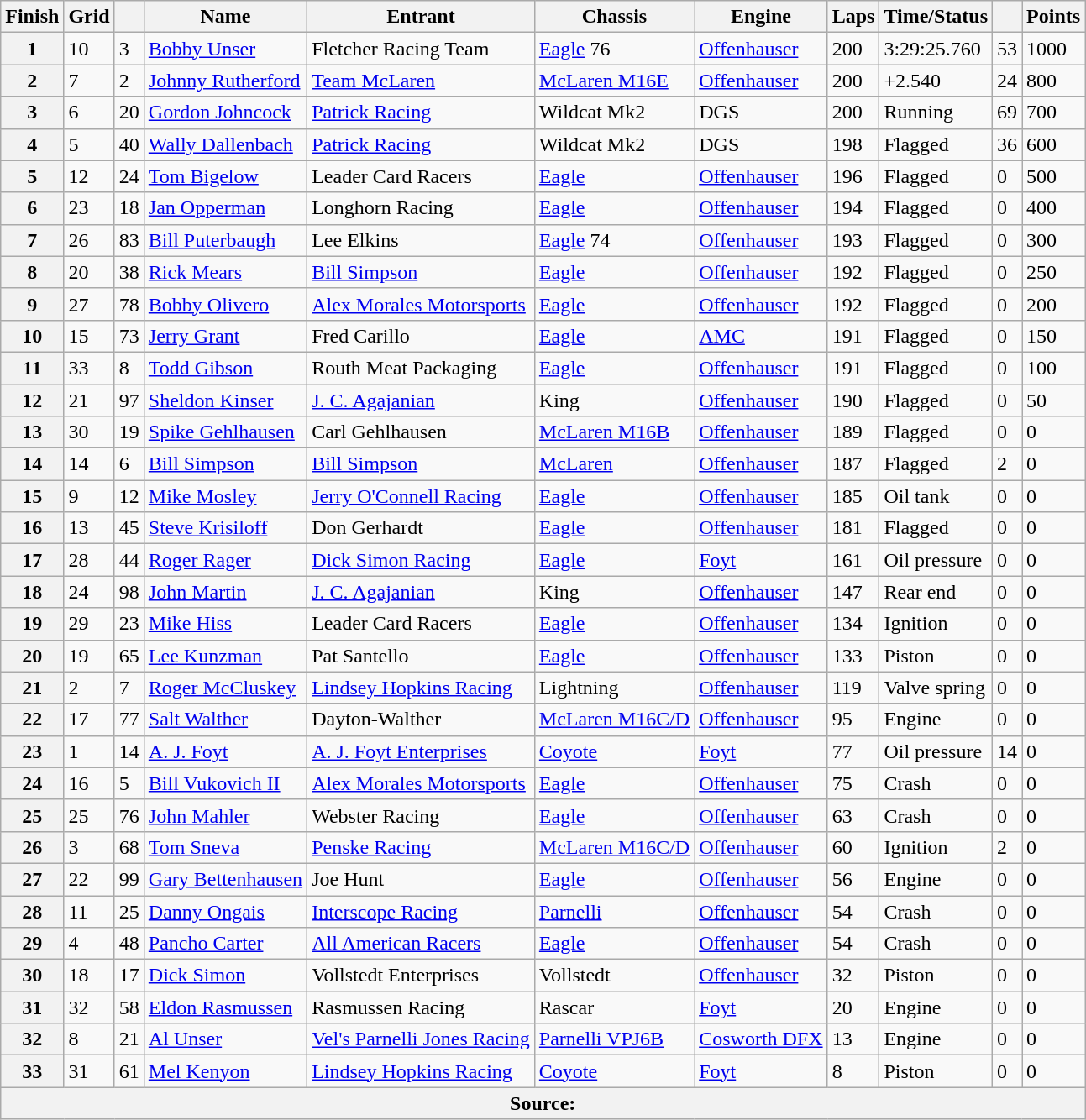<table class="wikitable">
<tr>
<th>Finish</th>
<th>Grid</th>
<th></th>
<th>Name</th>
<th>Entrant</th>
<th>Chassis</th>
<th>Engine</th>
<th>Laps</th>
<th>Time/Status</th>
<th></th>
<th>Points</th>
</tr>
<tr>
<th>1</th>
<td>10</td>
<td>3</td>
<td> <a href='#'>Bobby Unser</a></td>
<td>Fletcher Racing Team</td>
<td><a href='#'>Eagle</a> 76</td>
<td><a href='#'>Offenhauser</a></td>
<td>200</td>
<td>3:29:25.760</td>
<td>53</td>
<td>1000</td>
</tr>
<tr>
<th>2</th>
<td>7</td>
<td>2</td>
<td> <a href='#'>Johnny Rutherford</a></td>
<td><a href='#'>Team McLaren</a></td>
<td><a href='#'>McLaren M16E</a></td>
<td><a href='#'>Offenhauser</a></td>
<td>200</td>
<td>+2.540</td>
<td>24</td>
<td>800</td>
</tr>
<tr>
<th>3</th>
<td>6</td>
<td>20</td>
<td> <a href='#'>Gordon Johncock</a></td>
<td><a href='#'>Patrick Racing</a></td>
<td>Wildcat Mk2</td>
<td>DGS</td>
<td>200</td>
<td>Running</td>
<td>69</td>
<td>700</td>
</tr>
<tr>
<th>4</th>
<td>5</td>
<td>40</td>
<td> <a href='#'>Wally Dallenbach</a></td>
<td><a href='#'>Patrick Racing</a></td>
<td>Wildcat Mk2</td>
<td>DGS</td>
<td>198</td>
<td>Flagged</td>
<td>36</td>
<td>600</td>
</tr>
<tr>
<th>5</th>
<td>12</td>
<td>24</td>
<td> <a href='#'>Tom Bigelow</a></td>
<td>Leader Card Racers</td>
<td><a href='#'>Eagle</a></td>
<td><a href='#'>Offenhauser</a></td>
<td>196</td>
<td>Flagged</td>
<td>0</td>
<td>500</td>
</tr>
<tr>
<th>6</th>
<td>23</td>
<td>18</td>
<td> <a href='#'>Jan Opperman</a></td>
<td>Longhorn Racing</td>
<td><a href='#'>Eagle</a></td>
<td><a href='#'>Offenhauser</a></td>
<td>194</td>
<td>Flagged</td>
<td>0</td>
<td>400</td>
</tr>
<tr>
<th>7</th>
<td>26</td>
<td>83</td>
<td> <a href='#'>Bill Puterbaugh</a></td>
<td>Lee Elkins</td>
<td><a href='#'>Eagle</a> 74</td>
<td><a href='#'>Offenhauser</a></td>
<td>193</td>
<td>Flagged</td>
<td>0</td>
<td>300</td>
</tr>
<tr>
<th>8</th>
<td>20</td>
<td>38</td>
<td> <a href='#'>Rick Mears</a></td>
<td><a href='#'>Bill Simpson</a></td>
<td><a href='#'>Eagle</a></td>
<td><a href='#'>Offenhauser</a></td>
<td>192</td>
<td>Flagged</td>
<td>0</td>
<td>250</td>
</tr>
<tr>
<th>9</th>
<td>27</td>
<td>78</td>
<td> <a href='#'>Bobby Olivero</a></td>
<td><a href='#'>Alex Morales Motorsports</a></td>
<td><a href='#'>Eagle</a></td>
<td><a href='#'>Offenhauser</a></td>
<td>192</td>
<td>Flagged</td>
<td>0</td>
<td>200</td>
</tr>
<tr>
<th>10</th>
<td>15</td>
<td>73</td>
<td> <a href='#'>Jerry Grant</a></td>
<td>Fred Carillo</td>
<td><a href='#'>Eagle</a></td>
<td><a href='#'>AMC</a></td>
<td>191</td>
<td>Flagged</td>
<td>0</td>
<td>150</td>
</tr>
<tr>
<th>11</th>
<td>33</td>
<td>8</td>
<td> <a href='#'>Todd Gibson</a></td>
<td>Routh Meat Packaging</td>
<td><a href='#'>Eagle</a></td>
<td><a href='#'>Offenhauser</a></td>
<td>191</td>
<td>Flagged</td>
<td>0</td>
<td>100</td>
</tr>
<tr>
<th>12</th>
<td>21</td>
<td>97</td>
<td> <a href='#'>Sheldon Kinser</a></td>
<td><a href='#'>J. C. Agajanian</a></td>
<td>King</td>
<td><a href='#'>Offenhauser</a></td>
<td>190</td>
<td>Flagged</td>
<td>0</td>
<td>50</td>
</tr>
<tr>
<th>13</th>
<td>30</td>
<td>19</td>
<td> <a href='#'>Spike Gehlhausen</a></td>
<td>Carl Gehlhausen</td>
<td><a href='#'>McLaren M16B</a></td>
<td><a href='#'>Offenhauser</a></td>
<td>189</td>
<td>Flagged</td>
<td>0</td>
<td>0</td>
</tr>
<tr>
<th>14</th>
<td>14</td>
<td>6</td>
<td> <a href='#'>Bill Simpson</a></td>
<td><a href='#'>Bill Simpson</a></td>
<td><a href='#'>McLaren</a></td>
<td><a href='#'>Offenhauser</a></td>
<td>187</td>
<td>Flagged</td>
<td>2</td>
<td>0</td>
</tr>
<tr>
<th>15</th>
<td>9</td>
<td>12</td>
<td> <a href='#'>Mike Mosley</a></td>
<td><a href='#'>Jerry O'Connell Racing</a></td>
<td><a href='#'>Eagle</a></td>
<td><a href='#'>Offenhauser</a></td>
<td>185</td>
<td>Oil tank</td>
<td>0</td>
<td>0</td>
</tr>
<tr>
<th>16</th>
<td>13</td>
<td>45</td>
<td> <a href='#'>Steve Krisiloff</a></td>
<td>Don Gerhardt</td>
<td><a href='#'>Eagle</a></td>
<td><a href='#'>Offenhauser</a></td>
<td>181</td>
<td>Flagged</td>
<td>0</td>
<td>0</td>
</tr>
<tr>
<th>17</th>
<td>28</td>
<td>44</td>
<td> <a href='#'>Roger Rager</a></td>
<td><a href='#'>Dick Simon Racing</a></td>
<td><a href='#'>Eagle</a></td>
<td><a href='#'>Foyt</a></td>
<td>161</td>
<td>Oil pressure</td>
<td>0</td>
<td>0</td>
</tr>
<tr>
<th>18</th>
<td>24</td>
<td>98</td>
<td> <a href='#'>John Martin</a></td>
<td><a href='#'>J. C. Agajanian</a></td>
<td>King</td>
<td><a href='#'>Offenhauser</a></td>
<td>147</td>
<td>Rear end</td>
<td>0</td>
<td>0</td>
</tr>
<tr>
<th>19</th>
<td>29</td>
<td>23</td>
<td> <a href='#'>Mike Hiss</a></td>
<td>Leader Card Racers</td>
<td><a href='#'>Eagle</a></td>
<td><a href='#'>Offenhauser</a></td>
<td>134</td>
<td>Ignition</td>
<td>0</td>
<td>0</td>
</tr>
<tr>
<th>20</th>
<td>19</td>
<td>65</td>
<td> <a href='#'>Lee Kunzman</a></td>
<td>Pat Santello</td>
<td><a href='#'>Eagle</a></td>
<td><a href='#'>Offenhauser</a></td>
<td>133</td>
<td>Piston</td>
<td>0</td>
<td>0</td>
</tr>
<tr>
<th>21</th>
<td>2</td>
<td>7</td>
<td> <a href='#'>Roger McCluskey</a></td>
<td><a href='#'>Lindsey Hopkins Racing</a></td>
<td>Lightning</td>
<td><a href='#'>Offenhauser</a></td>
<td>119</td>
<td>Valve spring</td>
<td>0</td>
<td>0</td>
</tr>
<tr>
<th>22</th>
<td>17</td>
<td>77</td>
<td> <a href='#'>Salt Walther</a></td>
<td>Dayton-Walther</td>
<td><a href='#'>McLaren M16C/D</a></td>
<td><a href='#'>Offenhauser</a></td>
<td>95</td>
<td>Engine</td>
<td>0</td>
<td>0</td>
</tr>
<tr>
<th>23</th>
<td>1</td>
<td>14</td>
<td> <a href='#'>A. J. Foyt</a></td>
<td><a href='#'>A. J. Foyt Enterprises</a></td>
<td><a href='#'>Coyote</a></td>
<td><a href='#'>Foyt</a></td>
<td>77</td>
<td>Oil pressure</td>
<td>14</td>
<td>0</td>
</tr>
<tr>
<th>24</th>
<td>16</td>
<td>5</td>
<td> <a href='#'>Bill Vukovich II</a></td>
<td><a href='#'>Alex Morales Motorsports</a></td>
<td><a href='#'>Eagle</a></td>
<td><a href='#'>Offenhauser</a></td>
<td>75</td>
<td>Crash</td>
<td>0</td>
<td>0</td>
</tr>
<tr>
<th>25</th>
<td>25</td>
<td>76</td>
<td> <a href='#'>John Mahler</a></td>
<td>Webster Racing</td>
<td><a href='#'>Eagle</a></td>
<td><a href='#'>Offenhauser</a></td>
<td>63</td>
<td>Crash</td>
<td>0</td>
<td>0</td>
</tr>
<tr>
<th>26</th>
<td>3</td>
<td>68</td>
<td> <a href='#'>Tom Sneva</a></td>
<td><a href='#'>Penske Racing</a></td>
<td><a href='#'>McLaren M16C/D</a></td>
<td><a href='#'>Offenhauser</a></td>
<td>60</td>
<td>Ignition</td>
<td>2</td>
<td>0</td>
</tr>
<tr>
<th>27</th>
<td>22</td>
<td>99</td>
<td> <a href='#'>Gary Bettenhausen</a></td>
<td>Joe Hunt</td>
<td><a href='#'>Eagle</a></td>
<td><a href='#'>Offenhauser</a></td>
<td>56</td>
<td>Engine</td>
<td>0</td>
<td>0</td>
</tr>
<tr>
<th>28</th>
<td>11</td>
<td>25</td>
<td> <a href='#'>Danny Ongais</a></td>
<td><a href='#'>Interscope Racing</a></td>
<td><a href='#'>Parnelli</a></td>
<td><a href='#'>Offenhauser</a></td>
<td>54</td>
<td>Crash</td>
<td>0</td>
<td>0</td>
</tr>
<tr>
<th>29</th>
<td>4</td>
<td>48</td>
<td> <a href='#'>Pancho Carter</a></td>
<td><a href='#'>All American Racers</a></td>
<td><a href='#'>Eagle</a></td>
<td><a href='#'>Offenhauser</a></td>
<td>54</td>
<td>Crash</td>
<td>0</td>
<td>0</td>
</tr>
<tr>
<th>30</th>
<td>18</td>
<td>17</td>
<td> <a href='#'>Dick Simon</a></td>
<td>Vollstedt Enterprises</td>
<td>Vollstedt</td>
<td><a href='#'>Offenhauser</a></td>
<td>32</td>
<td>Piston</td>
<td>0</td>
<td>0</td>
</tr>
<tr>
<th>31</th>
<td>32</td>
<td>58</td>
<td> <a href='#'>Eldon Rasmussen</a></td>
<td>Rasmussen Racing</td>
<td>Rascar</td>
<td><a href='#'>Foyt</a></td>
<td>20</td>
<td>Engine</td>
<td>0</td>
<td>0</td>
</tr>
<tr>
<th>32</th>
<td>8</td>
<td>21</td>
<td> <a href='#'>Al Unser</a></td>
<td><a href='#'>Vel's Parnelli Jones Racing</a></td>
<td><a href='#'>Parnelli VPJ6B</a></td>
<td><a href='#'>Cosworth DFX</a></td>
<td>13</td>
<td>Engine</td>
<td>0</td>
<td>0</td>
</tr>
<tr>
<th>33</th>
<td>31</td>
<td>61</td>
<td> <a href='#'>Mel Kenyon</a></td>
<td><a href='#'>Lindsey Hopkins Racing</a></td>
<td><a href='#'>Coyote</a></td>
<td><a href='#'>Foyt</a></td>
<td>8</td>
<td>Piston</td>
<td>0</td>
<td>0</td>
</tr>
<tr>
<th colspan=11>Source:</th>
</tr>
</table>
